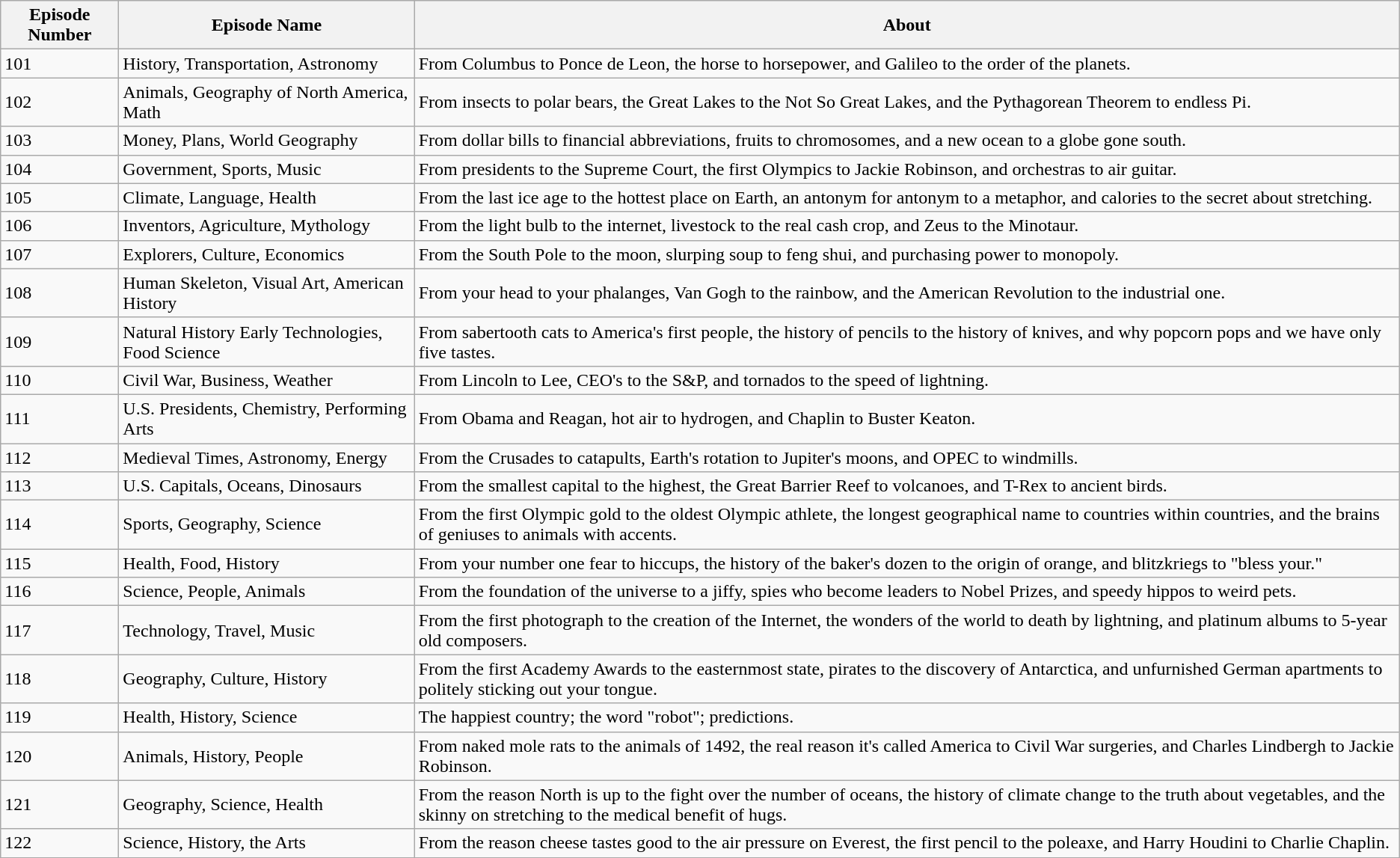<table class="wikitable">
<tr>
<th>Episode Number</th>
<th>Episode Name</th>
<th>About</th>
</tr>
<tr>
<td>101</td>
<td>History, Transportation, Astronomy</td>
<td>From Columbus to Ponce de Leon, the horse to horsepower, and Galileo to the order of the planets.</td>
</tr>
<tr>
<td>102</td>
<td>Animals, Geography of North America, Math</td>
<td>From insects to polar bears, the Great Lakes to the Not So Great Lakes, and the Pythagorean Theorem to endless Pi.</td>
</tr>
<tr>
<td>103</td>
<td>Money, Plans, World Geography</td>
<td>From dollar bills to financial abbreviations, fruits to chromosomes, and a new ocean to a globe gone south.</td>
</tr>
<tr>
<td>104</td>
<td>Government, Sports, Music</td>
<td>From presidents to the Supreme Court, the first Olympics to Jackie Robinson, and orchestras to air guitar.</td>
</tr>
<tr>
<td>105</td>
<td>Climate, Language, Health</td>
<td>From the last ice age to the hottest place on Earth, an antonym for antonym to a metaphor, and calories to the secret about stretching.</td>
</tr>
<tr>
<td>106</td>
<td>Inventors, Agriculture, Mythology</td>
<td>From the light bulb to the internet, livestock to the real cash crop, and Zeus to the Minotaur.</td>
</tr>
<tr>
<td>107</td>
<td>Explorers, Culture, Economics</td>
<td>From the South Pole to the moon, slurping soup to feng shui, and purchasing power to monopoly.</td>
</tr>
<tr>
<td>108</td>
<td>Human Skeleton, Visual Art, American History</td>
<td>From your head to your phalanges, Van Gogh to the rainbow, and the American Revolution to the industrial one.</td>
</tr>
<tr>
<td>109</td>
<td>Natural History Early Technologies, Food Science</td>
<td>From sabertooth cats to America's first people, the history of pencils to the history of knives, and why popcorn pops and we have only five tastes.</td>
</tr>
<tr>
<td>110</td>
<td>Civil War, Business, Weather</td>
<td>From Lincoln to Lee, CEO's to the S&P, and tornados to the speed of lightning.</td>
</tr>
<tr>
<td>111</td>
<td>U.S. Presidents, Chemistry, Performing Arts</td>
<td>From Obama and Reagan, hot air to hydrogen, and Chaplin to Buster Keaton.</td>
</tr>
<tr>
<td>112</td>
<td>Medieval Times, Astronomy, Energy</td>
<td>From the Crusades to catapults, Earth's rotation to Jupiter's moons, and OPEC to windmills.</td>
</tr>
<tr>
<td>113</td>
<td>U.S. Capitals, Oceans, Dinosaurs</td>
<td>From the smallest capital to the highest, the Great Barrier Reef to volcanoes, and T-Rex to ancient birds.</td>
</tr>
<tr>
<td>114</td>
<td>Sports, Geography, Science</td>
<td>From the first Olympic gold to the oldest Olympic athlete, the longest geographical name to countries within countries, and the brains of geniuses to animals with accents.</td>
</tr>
<tr>
<td>115</td>
<td>Health, Food, History</td>
<td>From your number one fear to hiccups, the history of the baker's dozen to the origin of orange, and blitzkriegs to "bless your."</td>
</tr>
<tr>
<td>116</td>
<td>Science, People, Animals</td>
<td>From the foundation of the universe to a jiffy, spies who become leaders to Nobel Prizes, and speedy hippos to weird pets.</td>
</tr>
<tr>
<td>117</td>
<td>Technology, Travel, Music</td>
<td>From the first photograph to the creation of the Internet, the wonders of the world to death by lightning, and platinum albums to 5-year old composers.</td>
</tr>
<tr>
<td>118</td>
<td>Geography, Culture, History</td>
<td>From the first Academy Awards to the easternmost state, pirates to the discovery of Antarctica, and unfurnished German apartments to politely sticking out your tongue.</td>
</tr>
<tr>
<td>119</td>
<td>Health, History, Science</td>
<td>The happiest country; the word "robot"; predictions.</td>
</tr>
<tr>
<td>120</td>
<td>Animals, History, People</td>
<td>From naked mole rats to the animals of 1492, the real reason it's called America to Civil War surgeries, and Charles Lindbergh to Jackie Robinson.</td>
</tr>
<tr>
<td>121</td>
<td>Geography, Science, Health</td>
<td>From the reason North is up to the fight over the number of oceans, the history of climate change to the truth about vegetables, and the skinny on stretching to the medical benefit of hugs.</td>
</tr>
<tr>
<td>122</td>
<td>Science, History, the Arts</td>
<td>From the reason cheese tastes good to the air pressure on Everest, the first pencil to the poleaxe, and Harry Houdini to Charlie Chaplin.</td>
</tr>
</table>
